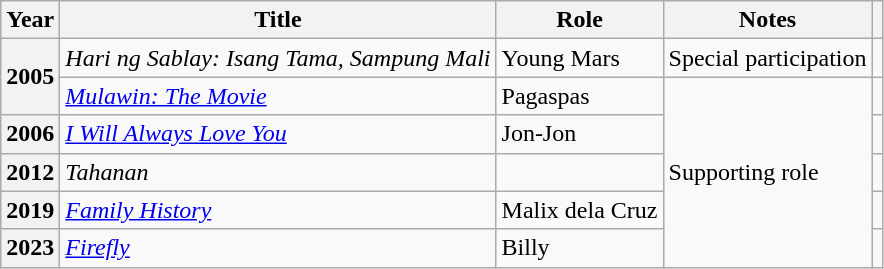<table class="wikitable sortable plainrowheaders">
<tr>
<th scope="col">Year</th>
<th scope="col">Title</th>
<th scope="col">Role</th>
<th scope="col">Notes</th>
<th scope="col"></th>
</tr>
<tr>
<th scope="row" rowspan="2">2005</th>
<td><em>Hari ng Sablay: Isang Tama, Sampung Mali</em></td>
<td>Young Mars</td>
<td>Special participation</td>
<td></td>
</tr>
<tr>
<td><em><a href='#'>Mulawin: The Movie</a></em></td>
<td>Pagaspas</td>
<td rowspan="5">Supporting role</td>
<td></td>
</tr>
<tr>
<th scope="row">2006</th>
<td><em><a href='#'>I Will Always Love You</a></em></td>
<td>Jon-Jon</td>
<td></td>
</tr>
<tr>
<th scope="row">2012</th>
<td><em>Tahanan</em></td>
<td></td>
<td></td>
</tr>
<tr>
<th scope="row">2019</th>
<td><em><a href='#'>Family History</a></em></td>
<td>Malix dela Cruz</td>
<td></td>
</tr>
<tr>
<th scope="row">2023</th>
<td><a href='#'><em>Firefly</em></a></td>
<td>Billy</td>
<td></td>
</tr>
</table>
